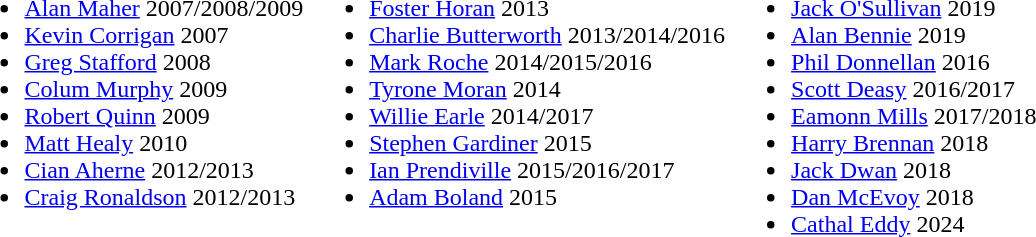<table>
<tr style="vertical-align:top">
<td><br><ul><li><a href='#'>Alan Maher</a> 2007/2008/2009</li><li><a href='#'>Kevin Corrigan</a> 2007</li><li><a href='#'>Greg Stafford</a> 2008</li><li><a href='#'>Colum Murphy</a> 2009</li><li><a href='#'>Robert Quinn</a> 2009</li><li><a href='#'>Matt Healy</a> 2010</li><li><a href='#'>Cian Aherne</a> 2012/2013</li><li><a href='#'>Craig Ronaldson</a> 2012/2013</li></ul></td>
<td><br><ul><li><a href='#'>Foster Horan</a> 2013</li><li><a href='#'>Charlie Butterworth</a> 2013/2014/2016</li><li><a href='#'>Mark Roche</a> 2014/2015/2016</li><li><a href='#'>Tyrone Moran</a> 2014</li><li><a href='#'>Willie Earle</a> 2014/2017</li><li><a href='#'>Stephen Gardiner</a> 2015</li><li><a href='#'>Ian Prendiville</a> 2015/2016/2017</li><li><a href='#'>Adam Boland</a> 2015</li></ul></td>
<td><br><ul><li><a href='#'>Jack O'Sullivan</a> 2019</li><li><a href='#'>Alan Bennie</a> 2019</li><li><a href='#'>Phil Donnellan</a> 2016</li><li><a href='#'>Scott Deasy</a> 2016/2017</li><li><a href='#'>Eamonn Mills</a> 2017/2018</li><li><a href='#'>Harry Brennan</a> 2018</li><li><a href='#'>Jack Dwan</a> 2018</li><li><a href='#'>Dan McEvoy</a> 2018</li><li><a href='#'>Cathal Eddy</a> 2024</li></ul></td>
</tr>
</table>
